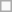<table class="wikitable">
<tr>
<td></td>
</tr>
</table>
